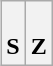<table class=wikitable align=right>
<tr>
<th><br>S</th>
<th><br>Z</th>
</tr>
</table>
